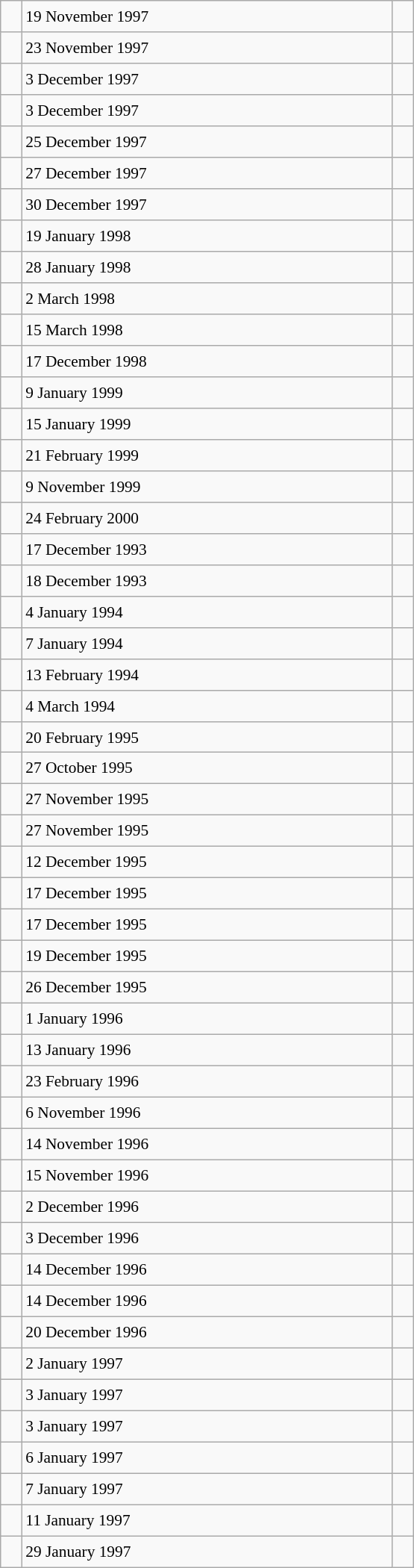<table class="wikitable" style="font-size: 89%; float: left; width: 26em; margin-right: 1em; height: 1400px">
<tr>
<td></td>
<td>19 November 1997</td>
<td></td>
</tr>
<tr>
<td></td>
<td>23 November 1997</td>
<td></td>
</tr>
<tr>
<td></td>
<td>3 December 1997</td>
<td></td>
</tr>
<tr>
<td></td>
<td>3 December 1997</td>
<td></td>
</tr>
<tr>
<td></td>
<td>25 December 1997</td>
<td></td>
</tr>
<tr>
<td></td>
<td>27 December 1997</td>
<td></td>
</tr>
<tr>
<td></td>
<td>30 December 1997</td>
<td></td>
</tr>
<tr>
<td></td>
<td>19 January 1998</td>
<td></td>
</tr>
<tr>
<td></td>
<td>28 January 1998</td>
<td></td>
</tr>
<tr>
<td></td>
<td>2 March 1998</td>
<td></td>
</tr>
<tr>
<td></td>
<td>15 March 1998</td>
<td></td>
</tr>
<tr>
<td></td>
<td>17 December 1998</td>
<td></td>
</tr>
<tr>
<td></td>
<td>9 January 1999</td>
<td></td>
</tr>
<tr>
<td></td>
<td>15 January 1999</td>
<td></td>
</tr>
<tr>
<td></td>
<td>21 February 1999</td>
<td></td>
</tr>
<tr>
<td></td>
<td>9 November 1999</td>
<td></td>
</tr>
<tr>
<td></td>
<td>24 February 2000</td>
<td></td>
</tr>
<tr>
<td></td>
<td>17 December 1993</td>
<td></td>
</tr>
<tr>
<td></td>
<td>18 December 1993</td>
<td></td>
</tr>
<tr>
<td></td>
<td>4 January 1994</td>
<td></td>
</tr>
<tr>
<td></td>
<td>7 January 1994</td>
<td></td>
</tr>
<tr>
<td></td>
<td>13 February 1994</td>
<td></td>
</tr>
<tr>
<td></td>
<td>4 March 1994</td>
<td></td>
</tr>
<tr>
<td></td>
<td>20 February 1995</td>
<td></td>
</tr>
<tr>
<td></td>
<td>27 October 1995</td>
<td></td>
</tr>
<tr>
<td></td>
<td>27 November 1995</td>
<td></td>
</tr>
<tr>
<td></td>
<td>27 November 1995</td>
<td></td>
</tr>
<tr>
<td></td>
<td>12 December 1995</td>
<td></td>
</tr>
<tr>
<td></td>
<td>17 December 1995</td>
<td></td>
</tr>
<tr>
<td></td>
<td>17 December 1995</td>
<td></td>
</tr>
<tr>
<td></td>
<td>19 December 1995</td>
<td></td>
</tr>
<tr>
<td></td>
<td>26 December 1995</td>
<td></td>
</tr>
<tr>
<td></td>
<td>1 January 1996</td>
<td></td>
</tr>
<tr>
<td></td>
<td>13 January 1996</td>
<td></td>
</tr>
<tr>
<td></td>
<td>23 February 1996</td>
<td></td>
</tr>
<tr>
<td></td>
<td>6 November 1996</td>
<td></td>
</tr>
<tr>
<td></td>
<td>14 November 1996</td>
<td></td>
</tr>
<tr>
<td></td>
<td>15 November 1996</td>
<td></td>
</tr>
<tr>
<td></td>
<td>2 December 1996</td>
<td></td>
</tr>
<tr>
<td></td>
<td>3 December 1996</td>
<td></td>
</tr>
<tr>
<td></td>
<td>14 December 1996</td>
<td></td>
</tr>
<tr>
<td></td>
<td>14 December 1996</td>
<td></td>
</tr>
<tr>
<td></td>
<td>20 December 1996</td>
<td></td>
</tr>
<tr>
<td></td>
<td>2 January 1997</td>
<td></td>
</tr>
<tr>
<td></td>
<td>3 January 1997</td>
<td></td>
</tr>
<tr>
<td></td>
<td>3 January 1997</td>
<td></td>
</tr>
<tr>
<td></td>
<td>6 January 1997</td>
<td></td>
</tr>
<tr>
<td></td>
<td>7 January 1997</td>
<td></td>
</tr>
<tr>
<td></td>
<td>11 January 1997</td>
<td></td>
</tr>
<tr>
<td></td>
<td>29 January 1997</td>
<td></td>
</tr>
</table>
